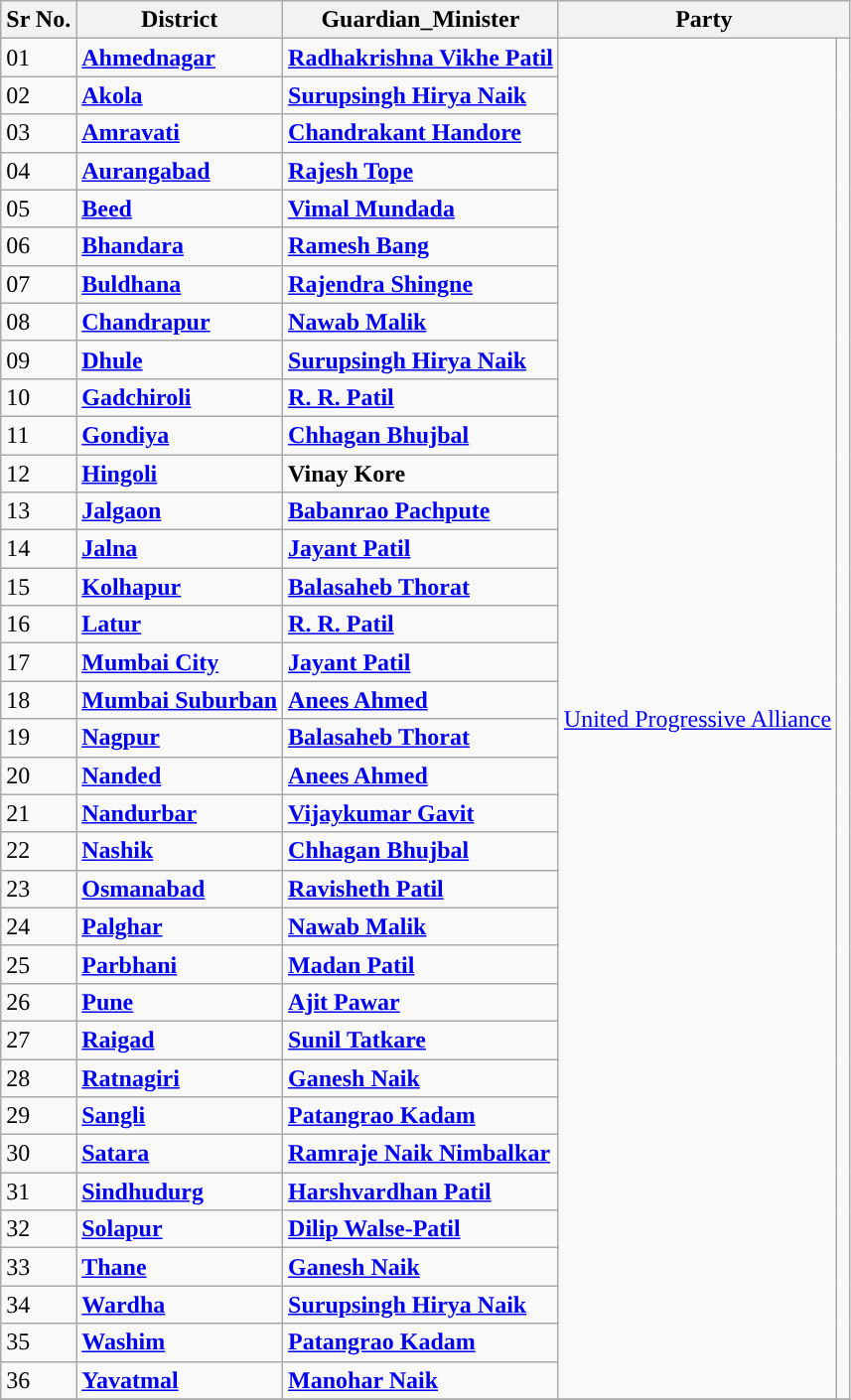<table class="wikitable">
<tr>
<th>Sr No.</th>
<th>District</th>
<th>Guardian_Minister</th>
<th colspan="2" scope="col">Party</th>
</tr>
<tr>
<td>01</td>
<td><strong><a href='#'>Ahmednagar</a></strong></td>
<td><strong><a href='#'>Radhakrishna Vikhe Patil</a></strong></td>
<td rowspan=36><a href='#'>United Progressive Alliance</a></td>
<td rowspan=36 style="width:1px; background-color: "></td>
</tr>
<tr>
<td>02</td>
<td><strong><a href='#'>Akola</a></strong></td>
<td><strong><a href='#'>Surupsingh Hirya Naik</a></strong></td>
</tr>
<tr>
<td>03</td>
<td><strong><a href='#'>Amravati</a></strong></td>
<td><strong><a href='#'>Chandrakant Handore</a></strong></td>
</tr>
<tr>
<td>04</td>
<td><strong><a href='#'>Aurangabad</a></strong></td>
<td><strong><a href='#'>Rajesh Tope</a></strong></td>
</tr>
<tr>
<td>05</td>
<td><strong><a href='#'>Beed</a></strong></td>
<td><strong><a href='#'>Vimal Mundada</a></strong></td>
</tr>
<tr>
<td>06</td>
<td><strong><a href='#'>Bhandara</a></strong></td>
<td><strong><a href='#'>Ramesh Bang</a></strong></td>
</tr>
<tr>
<td>07</td>
<td><strong><a href='#'>Buldhana</a></strong></td>
<td><strong><a href='#'>Rajendra Shingne</a></strong></td>
</tr>
<tr>
<td>08</td>
<td><strong><a href='#'>Chandrapur</a></strong></td>
<td><strong><a href='#'>Nawab Malik</a></strong></td>
</tr>
<tr>
<td>09</td>
<td><strong><a href='#'>Dhule</a></strong></td>
<td><strong><a href='#'>Surupsingh Hirya Naik</a></strong></td>
</tr>
<tr>
<td>10</td>
<td><strong><a href='#'>Gadchiroli</a></strong></td>
<td><strong><a href='#'>R. R. Patil</a></strong></td>
</tr>
<tr>
<td>11</td>
<td><strong><a href='#'>Gondiya</a></strong></td>
<td><strong><a href='#'>Chhagan Bhujbal</a></strong> <br></td>
</tr>
<tr>
<td>12</td>
<td><strong><a href='#'>Hingoli</a></strong></td>
<td><strong>Vinay Kore</strong></td>
</tr>
<tr>
<td>13</td>
<td><strong><a href='#'>Jalgaon</a></strong></td>
<td><strong><a href='#'>Babanrao Pachpute</a></strong></td>
</tr>
<tr>
<td>14</td>
<td><strong><a href='#'>Jalna</a></strong></td>
<td><strong><a href='#'>Jayant Patil</a></strong></td>
</tr>
<tr>
<td>15</td>
<td><strong><a href='#'>Kolhapur</a></strong></td>
<td><strong><a href='#'>Balasaheb Thorat</a></strong></td>
</tr>
<tr>
<td>16</td>
<td><strong><a href='#'>Latur</a></strong></td>
<td><strong><a href='#'>R. R. Patil</a></strong></td>
</tr>
<tr>
<td>17</td>
<td><strong><a href='#'>Mumbai City</a></strong></td>
<td><strong><a href='#'>Jayant Patil</a></strong></td>
</tr>
<tr>
<td>18</td>
<td><strong><a href='#'>Mumbai Suburban</a></strong></td>
<td><strong><a href='#'>Anees Ahmed</a></strong></td>
</tr>
<tr>
<td>19</td>
<td><strong><a href='#'>Nagpur</a></strong></td>
<td><strong><a href='#'>Balasaheb Thorat</a></strong></td>
</tr>
<tr>
<td>20</td>
<td><strong><a href='#'>Nanded</a></strong></td>
<td><strong><a href='#'>Anees Ahmed</a></strong></td>
</tr>
<tr>
<td>21</td>
<td><strong><a href='#'>Nandurbar</a></strong></td>
<td><strong><a href='#'>Vijaykumar Gavit</a></strong></td>
</tr>
<tr>
<td>22</td>
<td><strong><a href='#'>Nashik</a></strong></td>
<td><strong><a href='#'>Chhagan Bhujbal</a></strong> <br></td>
</tr>
<tr>
<td>23</td>
<td><strong><a href='#'>Osmanabad</a></strong></td>
<td><strong><a href='#'>Ravisheth Patil</a></strong></td>
</tr>
<tr>
<td>24</td>
<td><strong><a href='#'>Palghar</a></strong></td>
<td><strong><a href='#'>Nawab Malik</a></strong></td>
</tr>
<tr>
<td>25</td>
<td><strong><a href='#'>Parbhani</a></strong></td>
<td><strong><a href='#'>Madan Patil</a></strong></td>
</tr>
<tr>
<td>26</td>
<td><strong><a href='#'>Pune</a></strong></td>
<td><strong><a href='#'>Ajit Pawar</a></strong></td>
</tr>
<tr>
<td>27</td>
<td><strong><a href='#'>Raigad</a></strong></td>
<td><strong><a href='#'>Sunil Tatkare</a></strong></td>
</tr>
<tr>
<td>28</td>
<td><strong><a href='#'>Ratnagiri</a></strong></td>
<td><strong><a href='#'>Ganesh Naik</a></strong></td>
</tr>
<tr>
<td>29</td>
<td><strong><a href='#'>Sangli</a></strong></td>
<td><strong><a href='#'>Patangrao Kadam</a></strong></td>
</tr>
<tr>
<td>30</td>
<td><strong><a href='#'>Satara</a></strong></td>
<td><strong><a href='#'>Ramraje Naik Nimbalkar</a></strong></td>
</tr>
<tr>
<td>31</td>
<td><strong><a href='#'>Sindhudurg</a></strong></td>
<td><strong><a href='#'>Harshvardhan Patil</a></strong></td>
</tr>
<tr>
<td>32</td>
<td><strong><a href='#'>Solapur</a></strong></td>
<td><strong><a href='#'>Dilip Walse-Patil</a></strong></td>
</tr>
<tr>
<td>33</td>
<td><strong><a href='#'>Thane</a></strong></td>
<td><strong><a href='#'>Ganesh Naik</a></strong></td>
</tr>
<tr>
<td>34</td>
<td><strong><a href='#'>Wardha</a></strong></td>
<td><strong><a href='#'>Surupsingh Hirya Naik</a></strong></td>
</tr>
<tr>
<td>35</td>
<td><strong><a href='#'>Washim</a></strong></td>
<td><strong><a href='#'>Patangrao Kadam</a></strong></td>
</tr>
<tr>
<td>36</td>
<td><strong><a href='#'>Yavatmal</a></strong></td>
<td><strong><a href='#'>Manohar Naik</a></strong></td>
</tr>
<tr>
</tr>
</table>
